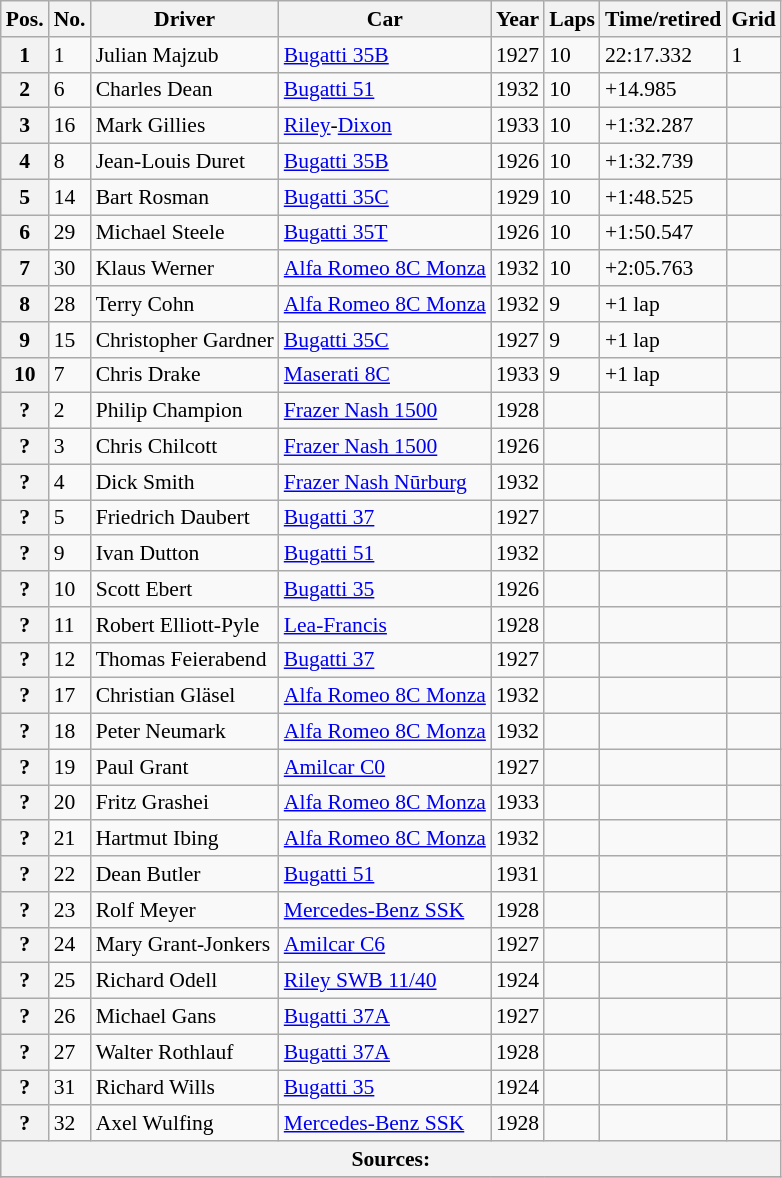<table class="wikitable" style="font-size:90%">
<tr>
<th>Pos.</th>
<th>No.</th>
<th>Driver</th>
<th>Car</th>
<th>Year</th>
<th>Laps</th>
<th>Time/retired</th>
<th>Grid</th>
</tr>
<tr>
<th>1</th>
<td>1</td>
<td> Julian Majzub</td>
<td><a href='#'>Bugatti 35B</a></td>
<td>1927</td>
<td>10</td>
<td>22:17.332</td>
<td>1</td>
</tr>
<tr>
<th>2</th>
<td>6</td>
<td> Charles Dean</td>
<td><a href='#'>Bugatti 51</a></td>
<td>1932</td>
<td>10</td>
<td>+14.985</td>
<td></td>
</tr>
<tr>
<th>3</th>
<td>16</td>
<td> Mark Gillies</td>
<td><a href='#'>Riley</a>-<a href='#'>Dixon</a></td>
<td>1933</td>
<td>10</td>
<td>+1:32.287</td>
<td></td>
</tr>
<tr>
<th>4</th>
<td>8</td>
<td> Jean-Louis Duret</td>
<td><a href='#'>Bugatti 35B</a></td>
<td>1926</td>
<td>10</td>
<td>+1:32.739</td>
<td></td>
</tr>
<tr>
<th>5</th>
<td>14</td>
<td> Bart Rosman</td>
<td><a href='#'>Bugatti 35C</a></td>
<td>1929</td>
<td>10</td>
<td>+1:48.525</td>
<td></td>
</tr>
<tr>
<th>6</th>
<td>29</td>
<td> Michael Steele</td>
<td><a href='#'>Bugatti 35T</a></td>
<td>1926</td>
<td>10</td>
<td>+1:50.547</td>
<td></td>
</tr>
<tr>
<th>7</th>
<td>30</td>
<td> Klaus Werner</td>
<td><a href='#'>Alfa Romeo 8C Monza</a></td>
<td>1932</td>
<td>10</td>
<td>+2:05.763</td>
<td></td>
</tr>
<tr>
<th>8</th>
<td>28</td>
<td> Terry Cohn</td>
<td><a href='#'>Alfa Romeo 8C Monza</a></td>
<td>1932</td>
<td>9</td>
<td>+1 lap</td>
<td></td>
</tr>
<tr>
<th>9</th>
<td>15</td>
<td> Christopher Gardner</td>
<td><a href='#'>Bugatti 35C</a></td>
<td>1927</td>
<td>9</td>
<td>+1 lap</td>
<td></td>
</tr>
<tr>
<th>10</th>
<td>7</td>
<td> Chris Drake</td>
<td><a href='#'>Maserati 8C</a></td>
<td>1933</td>
<td>9</td>
<td>+1 lap</td>
<td></td>
</tr>
<tr>
<th>?</th>
<td>2</td>
<td> Philip Champion</td>
<td><a href='#'>Frazer Nash 1500</a></td>
<td>1928</td>
<td></td>
<td></td>
<td></td>
</tr>
<tr>
<th>?</th>
<td>3</td>
<td> Chris Chilcott</td>
<td><a href='#'>Frazer Nash 1500</a></td>
<td>1926</td>
<td></td>
<td></td>
<td></td>
</tr>
<tr>
<th>?</th>
<td>4</td>
<td> Dick Smith</td>
<td><a href='#'>Frazer Nash Nūrburg</a></td>
<td>1932</td>
<td></td>
<td></td>
<td></td>
</tr>
<tr>
<th>?</th>
<td>5</td>
<td> Friedrich Daubert</td>
<td><a href='#'>Bugatti 37</a></td>
<td>1927</td>
<td></td>
<td></td>
<td></td>
</tr>
<tr>
<th>?</th>
<td>9</td>
<td> Ivan Dutton</td>
<td><a href='#'>Bugatti 51</a></td>
<td>1932</td>
<td></td>
<td></td>
<td></td>
</tr>
<tr>
<th>?</th>
<td>10</td>
<td> Scott Ebert</td>
<td><a href='#'>Bugatti 35</a></td>
<td>1926</td>
<td></td>
<td></td>
<td></td>
</tr>
<tr>
<th>?</th>
<td>11</td>
<td> Robert Elliott-Pyle</td>
<td><a href='#'>Lea-Francis</a></td>
<td>1928</td>
<td></td>
<td></td>
<td></td>
</tr>
<tr>
<th>?</th>
<td>12</td>
<td> Thomas Feierabend</td>
<td><a href='#'>Bugatti 37</a></td>
<td>1927</td>
<td></td>
<td></td>
<td></td>
</tr>
<tr>
<th>?</th>
<td>17</td>
<td> Christian Gläsel</td>
<td><a href='#'>Alfa Romeo 8C Monza</a></td>
<td>1932</td>
<td></td>
<td></td>
<td></td>
</tr>
<tr>
<th>?</th>
<td>18</td>
<td> Peter Neumark</td>
<td><a href='#'>Alfa Romeo 8C Monza</a></td>
<td>1932</td>
<td></td>
<td></td>
<td></td>
</tr>
<tr>
<th>?</th>
<td>19</td>
<td> Paul Grant</td>
<td><a href='#'>Amilcar C0</a></td>
<td>1927</td>
<td></td>
<td></td>
<td></td>
</tr>
<tr>
<th>?</th>
<td>20</td>
<td> Fritz Grashei</td>
<td><a href='#'>Alfa Romeo 8C Monza</a></td>
<td>1933</td>
<td></td>
<td></td>
<td></td>
</tr>
<tr>
<th>?</th>
<td>21</td>
<td> Hartmut Ibing</td>
<td><a href='#'>Alfa Romeo 8C Monza</a></td>
<td>1932</td>
<td></td>
<td></td>
<td></td>
</tr>
<tr>
<th>?</th>
<td>22</td>
<td> Dean Butler</td>
<td><a href='#'>Bugatti 51</a></td>
<td>1931</td>
<td></td>
<td></td>
<td></td>
</tr>
<tr>
<th>?</th>
<td>23</td>
<td> Rolf Meyer</td>
<td><a href='#'>Mercedes-Benz SSK</a></td>
<td>1928</td>
<td></td>
<td></td>
<td></td>
</tr>
<tr>
<th>?</th>
<td>24</td>
<td> Mary Grant-Jonkers</td>
<td><a href='#'>Amilcar C6</a></td>
<td>1927</td>
<td></td>
<td></td>
<td></td>
</tr>
<tr>
<th>?</th>
<td>25</td>
<td> Richard Odell</td>
<td><a href='#'>Riley SWB 11/40</a></td>
<td>1924</td>
<td></td>
<td></td>
<td></td>
</tr>
<tr>
<th>?</th>
<td>26</td>
<td> Michael Gans</td>
<td><a href='#'>Bugatti 37A</a></td>
<td>1927</td>
<td></td>
<td></td>
<td></td>
</tr>
<tr>
<th>?</th>
<td>27</td>
<td> Walter Rothlauf</td>
<td><a href='#'>Bugatti 37A</a></td>
<td>1928</td>
<td></td>
<td></td>
<td></td>
</tr>
<tr>
<th>?</th>
<td>31</td>
<td> Richard Wills</td>
<td><a href='#'>Bugatti 35</a></td>
<td>1924</td>
<td></td>
<td></td>
<td></td>
</tr>
<tr>
<th>?</th>
<td>32</td>
<td> Axel Wulfing</td>
<td><a href='#'>Mercedes-Benz SSK</a></td>
<td>1928</td>
<td></td>
<td></td>
<td></td>
</tr>
<tr style="background-color:#E5E4E2" align="center">
<th colspan=8>Sources:</th>
</tr>
<tr>
</tr>
</table>
